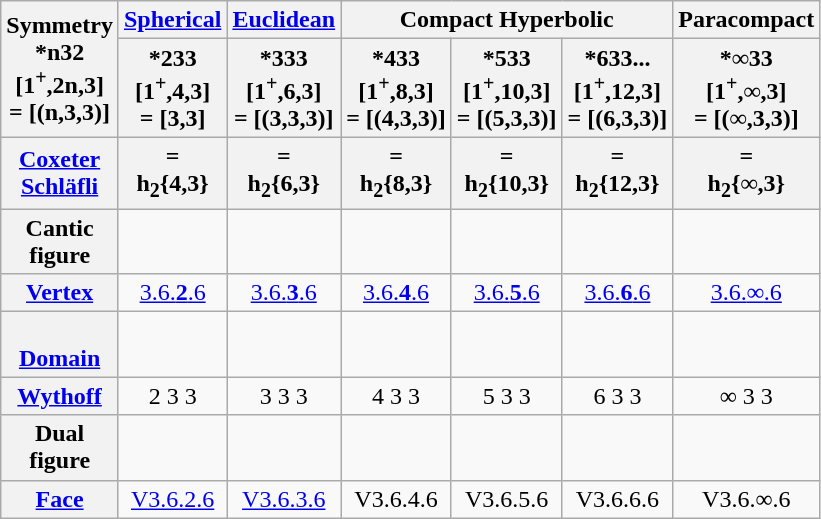<table class="wikitable">
<tr>
<th rowspan="2">Symmetry<br>*n32<br>[1<sup>+</sup>,2n,3]<br>= [(n,3,3)]</th>
<th><a href='#'>Spherical</a></th>
<th><a href='#'>Euclidean</a></th>
<th colspan="3">Compact Hyperbolic</th>
<th>Paracompact</th>
</tr>
<tr>
<th>*233<br>[1<sup>+</sup>,4,3]<br>= [3,3]</th>
<th>*333<br>[1<sup>+</sup>,6,3]<br>= [(3,3,3)]</th>
<th>*433<br>[1<sup>+</sup>,8,3]<br>= [(4,3,3)]</th>
<th>*533<br>[1<sup>+</sup>,10,3]<br>= [(5,3,3)]</th>
<th>*633...<br>[1<sup>+</sup>,12,3]<br>= [(6,3,3)]</th>
<th>*∞33<br>[1<sup>+</sup>,∞,3]<br>= [(∞,3,3)]</th>
</tr>
<tr>
<th><a href='#'>Coxeter</a><br><a href='#'>Schläfli</a></th>
<th> = <br>h<sub>2</sub>{4,3}</th>
<th> = <br>h<sub>2</sub>{6,3}</th>
<th> = <br>h<sub>2</sub>{8,3}</th>
<th> = <br>h<sub>2</sub>{10,3}</th>
<th> = <br>h<sub>2</sub>{12,3}</th>
<th> = <br>h<sub>2</sub>{∞,3}</th>
</tr>
<tr style="text-align: center;">
<th>Cantic<br>figure</th>
<td></td>
<td></td>
<td></td>
<td></td>
<td></td>
<td></td>
</tr>
<tr style="text-align: center;">
<th><a href='#'>Vertex</a></th>
<td><a href='#'>3.6.<strong>2</strong>.6</a></td>
<td><a href='#'>3.6.<strong>3</strong>.6</a></td>
<td><a href='#'>3.6.<strong>4</strong>.6</a></td>
<td><a href='#'>3.6.<strong>5</strong>.6</a></td>
<td><a href='#'>3.6.<strong>6</strong>.6</a></td>
<td><a href='#'>3.6.<strong>∞</strong>.6</a></td>
</tr>
<tr style="text-align: center;">
<th><br><a href='#'>Domain</a></th>
<td></td>
<td></td>
<td></td>
<td></td>
<td></td>
<td></td>
</tr>
<tr style="text-align: center;">
<th><a href='#'>Wythoff</a></th>
<td>2 3  3</td>
<td>3 3  3</td>
<td>4 3  3</td>
<td>5 3  3</td>
<td>6 3  3</td>
<td>∞ 3  3</td>
</tr>
<tr style="text-align: center;">
<th>Dual<br>figure</th>
<td></td>
<td></td>
<td></td>
<td></td>
<td></td>
<td></td>
</tr>
<tr style="text-align: center;">
<th><a href='#'>Face</a></th>
<td><a href='#'>V3.6.2.6</a></td>
<td><a href='#'>V3.6.3.6</a></td>
<td>V3.6.4.6</td>
<td>V3.6.5.6</td>
<td>V3.6.6.6</td>
<td>V3.6.∞.6</td>
</tr>
</table>
